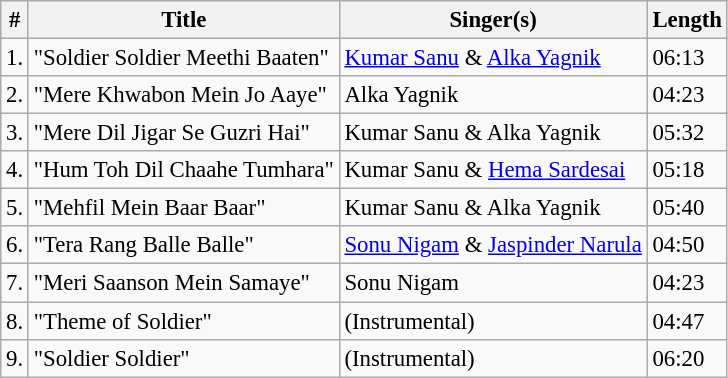<table class="wikitable sortable" style="font-size:95%;">
<tr>
<th>#</th>
<th>Title</th>
<th>Singer(s)</th>
<th>Length</th>
</tr>
<tr>
<td>1.</td>
<td>"Soldier Soldier Meethi Baaten"</td>
<td><a href='#'>Kumar Sanu</a> & <a href='#'>Alka Yagnik</a></td>
<td>06:13</td>
</tr>
<tr>
<td>2.</td>
<td>"Mere Khwabon Mein Jo Aaye"</td>
<td>Alka Yagnik</td>
<td>04:23</td>
</tr>
<tr>
<td>3.</td>
<td>"Mere Dil Jigar Se Guzri Hai"</td>
<td>Kumar Sanu & Alka Yagnik</td>
<td>05:32</td>
</tr>
<tr>
<td>4.</td>
<td>"Hum Toh Dil Chaahe Tumhara"</td>
<td>Kumar Sanu & <a href='#'>Hema Sardesai</a></td>
<td>05:18</td>
</tr>
<tr>
<td>5.</td>
<td>"Mehfil Mein Baar Baar"</td>
<td>Kumar Sanu & Alka Yagnik</td>
<td>05:40</td>
</tr>
<tr>
<td>6.</td>
<td>"Tera Rang Balle Balle"</td>
<td><a href='#'>Sonu Nigam</a> & <a href='#'>Jaspinder Narula</a></td>
<td>04:50</td>
</tr>
<tr>
<td>7.</td>
<td>"Meri Saanson Mein Samaye"</td>
<td>Sonu Nigam</td>
<td>04:23</td>
</tr>
<tr>
<td>8.</td>
<td>"Theme of Soldier"</td>
<td>(Instrumental)</td>
<td>04:47</td>
</tr>
<tr>
<td>9.</td>
<td>"Soldier Soldier"</td>
<td>(Instrumental)</td>
<td>06:20</td>
</tr>
</table>
